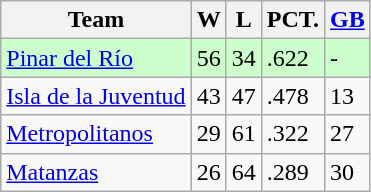<table class="wikitable">
<tr>
<th>Team</th>
<th>W</th>
<th>L</th>
<th>PCT.</th>
<th><a href='#'>GB</a></th>
</tr>
<tr style="background-color:#ccffcc;">
<td><a href='#'>Pinar del Río</a></td>
<td>56</td>
<td>34</td>
<td>.622</td>
<td>-</td>
</tr>
<tr>
<td><a href='#'>Isla de la Juventud</a></td>
<td>43</td>
<td>47</td>
<td>.478</td>
<td>13</td>
</tr>
<tr>
<td><a href='#'>Metropolitanos</a></td>
<td>29</td>
<td>61</td>
<td>.322</td>
<td>27</td>
</tr>
<tr>
<td><a href='#'>Matanzas</a></td>
<td>26</td>
<td>64</td>
<td>.289</td>
<td>30</td>
</tr>
</table>
